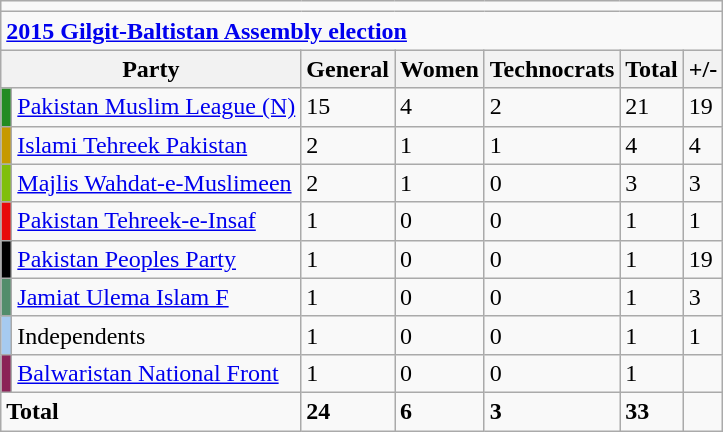<table class="wikitable">
<tr>
<td colspan="7"></td>
</tr>
<tr>
<td colspan="7"><strong><a href='#'>2015 Gilgit-Baltistan Assembly election</a></strong></td>
</tr>
<tr>
<th colspan="2">Party</th>
<th>General</th>
<th>Women</th>
<th>Technocrats</th>
<th>Total</th>
<th>+/-</th>
</tr>
<tr>
<td style="color:inherit;background:#228b22"></td>
<td><a href='#'>Pakistan Muslim League (N)</a></td>
<td>15</td>
<td>4</td>
<td>2</td>
<td>21</td>
<td>19</td>
</tr>
<tr>
<td style="color:inherit;background:#c69900"></td>
<td><a href='#'>Islami Tehreek Pakistan</a></td>
<td>2</td>
<td>1</td>
<td>1</td>
<td>4</td>
<td>4</td>
</tr>
<tr>
<td style="color:inherit;background:#80bf0b"></td>
<td><a href='#'>Majlis Wahdat-e-Muslimeen</a></td>
<td>2</td>
<td>1</td>
<td>0</td>
<td>3</td>
<td>3</td>
</tr>
<tr>
<td style="color:inherit;background:#E70A0A"></td>
<td><a href='#'>Pakistan Tehreek-e-Insaf</a></td>
<td>1</td>
<td>0</td>
<td>0</td>
<td>1</td>
<td>1</td>
</tr>
<tr>
<td style="color:inherit;background:#000000"></td>
<td><a href='#'>Pakistan Peoples Party</a></td>
<td>1</td>
<td>0</td>
<td>0</td>
<td>1</td>
<td>19</td>
</tr>
<tr>
<td style="color:inherit;background:#528d6b"></td>
<td><a href='#'>Jamiat Ulema Islam F</a></td>
<td>1</td>
<td>0</td>
<td>0</td>
<td>1</td>
<td>3</td>
</tr>
<tr>
<td style="color:inherit;background:#a6caf0"></td>
<td>Independents</td>
<td>1</td>
<td>0</td>
<td>0</td>
<td>1</td>
<td>1</td>
</tr>
<tr>
<td style="color:inherit;background:#8b2257"></td>
<td><a href='#'>Balwaristan National Front</a></td>
<td>1</td>
<td>0</td>
<td>0</td>
<td>1</td>
<td></td>
</tr>
<tr>
<td colspan="2"><strong>Total</strong></td>
<td><strong>24</strong></td>
<td><strong>6</strong></td>
<td><strong>3</strong></td>
<td><strong>33</strong></td>
<td></td>
</tr>
</table>
